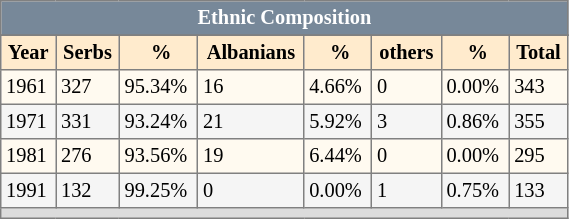<table border="2" cellspacing="0" cellpadding="3" rules="all" width="30%" style="clear:all; margin:5px 0 0em 0em; border-style: solid; border-width: 1px; border-collapse:collapse; font-size:85%; empty-cells:show">
<tr>
<td colspan="12" align=center style="background:#778899; color:white"><strong>Ethnic Composition</strong></td>
</tr>
<tr>
</tr>
<tr bgcolor="#FFEBCD">
<th>Year</th>
<th>Serbs</th>
<th> %</th>
<th>Albanians</th>
<th> %</th>
<th>others</th>
<th> %</th>
<th>Total</th>
</tr>
<tr bgcolor="#fffaf0">
<td>1961</td>
<td>327</td>
<td>95.34%</td>
<td>16</td>
<td>4.66%</td>
<td>0</td>
<td>0.00%</td>
<td>343</td>
</tr>
<tr bgcolor="#f5f5f5">
<td>1971</td>
<td>331</td>
<td>93.24%</td>
<td>21</td>
<td>5.92%</td>
<td>3</td>
<td>0.86%</td>
<td>355</td>
</tr>
<tr bgcolor="#fffaf0">
<td>1981</td>
<td>276</td>
<td>93.56%</td>
<td>19</td>
<td>6.44%</td>
<td>0</td>
<td>0.00%</td>
<td>295</td>
</tr>
<tr bgcolor="#f5f5f5">
<td>1991</td>
<td>132</td>
<td>99.25%</td>
<td>0</td>
<td>0.00%</td>
<td>1</td>
<td>0.75%</td>
<td>133</td>
</tr>
<tr>
<td colspan="14" align=center style="background:#dcdcdc;"><small></small></td>
</tr>
</table>
